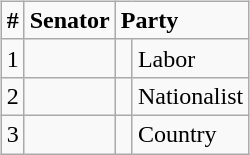<table style="width:100%;">
<tr style=vertical-align:top>
<td><br>




</td>
<td align=right><br><table class="wikitable">
<tr>
<td><strong>#</strong></td>
<td><strong>Senator</strong></td>
<td colspan="2"><strong>Party</strong></td>
</tr>
<tr>
<td>1</td>
<td></td>
<td> </td>
<td>Labor</td>
</tr>
<tr>
<td>2</td>
<td></td>
<td> </td>
<td>Nationalist</td>
</tr>
<tr>
<td>3</td>
<td></td>
<td> </td>
<td>Country</td>
</tr>
</table>
</td>
</tr>
</table>
